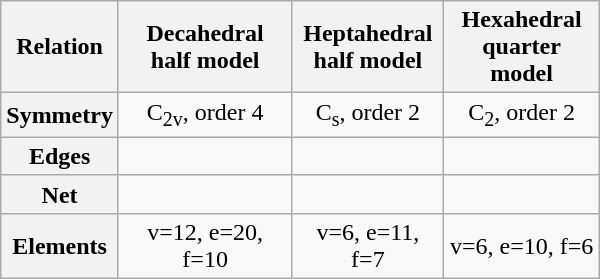<table class=wikitable width=400>
<tr align=center>
<th>Relation</th>
<th>Decahedral<br>half model</th>
<th>Heptahedral<br>half model</th>
<th>Hexahedral<br>quarter model</th>
</tr>
<tr align=center>
<th>Symmetry</th>
<td>C<sub>2v</sub>, order 4</td>
<td>C<sub>s</sub>, order 2</td>
<td>C<sub>2</sub>, order 2</td>
</tr>
<tr align=center>
<th>Edges</th>
<td></td>
<td></td>
<td></td>
</tr>
<tr align=center>
<th>Net</th>
<td></td>
<td></td>
<td></td>
</tr>
<tr align=center>
<th>Elements</th>
<td>v=12, e=20, f=10</td>
<td>v=6, e=11, f=7</td>
<td>v=6, e=10, f=6</td>
</tr>
</table>
